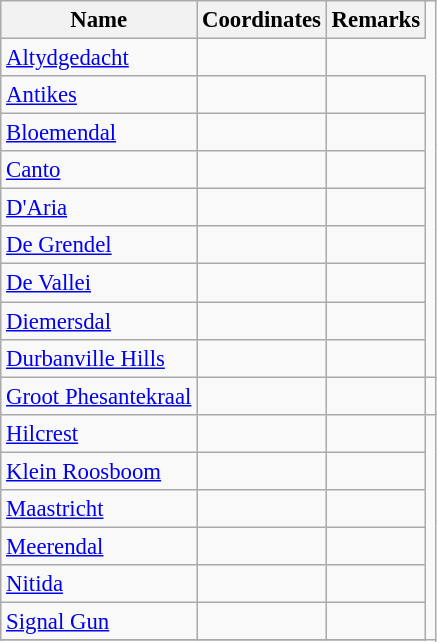<table class="wikitable sortable" style="font-size: 95%;">
<tr>
<th>Name</th>
<th>Coordinates</th>
<th>Remarks</th>
</tr>
<tr>
<td><a href='#'>Altydgedacht</a></td>
<td></td>
</tr>
<tr>
<td><a href='#'>Antikes</a></td>
<td><br></td>
<td></td>
</tr>
<tr>
<td><a href='#'>Bloemendal</a></td>
<td></td>
<td></td>
</tr>
<tr>
<td><a href='#'>Canto</a></td>
<td></td>
<td></td>
</tr>
<tr>
<td><a href='#'>D'Aria</a></td>
<td></td>
<td></td>
</tr>
<tr>
<td><a href='#'>De Grendel</a></td>
<td></td>
<td></td>
</tr>
<tr>
<td><a href='#'>De Vallei</a></td>
<td></td>
<td></td>
</tr>
<tr>
<td><a href='#'>Diemersdal</a></td>
<td></td>
<td></td>
</tr>
<tr>
<td><a href='#'>Durbanville Hills</a></td>
<td></td>
<td></td>
</tr>
<tr>
<td><a href='#'>Groot Phesantekraal</a></td>
<td></td>
<td></td>
<td></td>
</tr>
<tr>
<td><a href='#'>Hilcrest</a></td>
<td></td>
<td></td>
</tr>
<tr>
<td><a href='#'>Klein Roosboom</a></td>
<td></td>
<td></td>
</tr>
<tr>
<td><a href='#'>Maastricht</a></td>
<td></td>
<td></td>
</tr>
<tr>
<td><a href='#'>Meerendal</a></td>
<td></td>
<td></td>
</tr>
<tr>
<td><a href='#'>Nitida</a></td>
<td></td>
<td></td>
</tr>
<tr>
<td><a href='#'>Signal Gun</a></td>
<td></td>
<td></td>
</tr>
<tr>
</tr>
</table>
